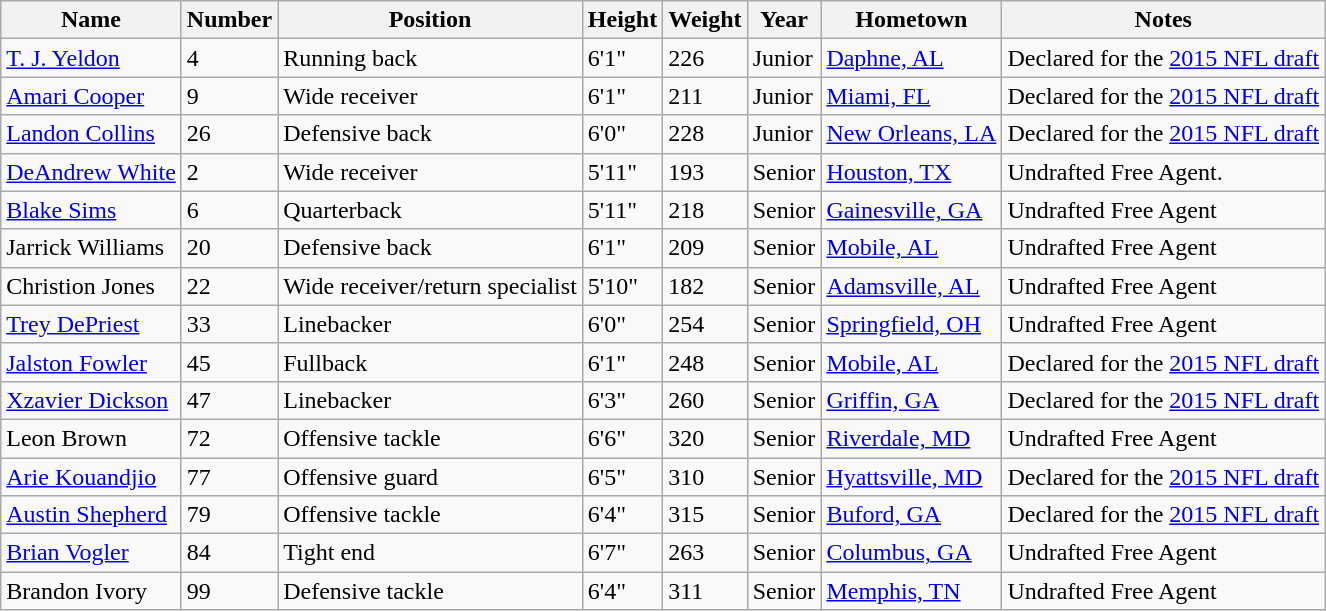<table class="wikitable sortable">
<tr>
<th>Name</th>
<th>Number</th>
<th>Position</th>
<th>Height</th>
<th>Weight</th>
<th>Year</th>
<th>Hometown</th>
<th class="unsortable">Notes</th>
</tr>
<tr>
<td sortname><a href='#'>T. J. Yeldon</a></td>
<td>4</td>
<td>Running back</td>
<td>6'1"</td>
<td>226</td>
<td>Junior</td>
<td><a href='#'>Daphne, AL</a></td>
<td>Declared for the <a href='#'>2015 NFL draft</a></td>
</tr>
<tr>
<td sortname><a href='#'>Amari Cooper</a></td>
<td>9</td>
<td>Wide receiver</td>
<td>6'1"</td>
<td>211</td>
<td>Junior</td>
<td><a href='#'>Miami, FL</a></td>
<td>Declared for the <a href='#'>2015 NFL draft</a></td>
</tr>
<tr>
<td sortname><a href='#'>Landon Collins</a></td>
<td>26</td>
<td>Defensive back</td>
<td>6'0"</td>
<td>228</td>
<td>Junior</td>
<td><a href='#'>New Orleans, LA</a></td>
<td>Declared for the <a href='#'>2015 NFL draft</a></td>
</tr>
<tr>
<td sortname><a href='#'>DeAndrew White</a></td>
<td>2</td>
<td>Wide receiver</td>
<td>5'11"</td>
<td>193</td>
<td>Senior</td>
<td><a href='#'>Houston, TX</a></td>
<td>Undrafted Free Agent.</td>
</tr>
<tr>
<td sortname><a href='#'>Blake Sims</a></td>
<td>6</td>
<td>Quarterback</td>
<td>5'11"</td>
<td>218</td>
<td>Senior</td>
<td><a href='#'>Gainesville, GA</a></td>
<td>Undrafted Free Agent</td>
</tr>
<tr>
<td sortname>Jarrick Williams</td>
<td>20</td>
<td>Defensive back</td>
<td>6'1"</td>
<td>209</td>
<td>Senior</td>
<td><a href='#'>Mobile, AL</a></td>
<td>Undrafted Free Agent</td>
</tr>
<tr>
<td sortname>Christion Jones</td>
<td>22</td>
<td>Wide receiver/return specialist</td>
<td>5'10"</td>
<td>182</td>
<td>Senior</td>
<td><a href='#'>Adamsville, AL</a></td>
<td>Undrafted Free Agent</td>
</tr>
<tr>
<td sortname><a href='#'>Trey DePriest</a></td>
<td>33</td>
<td>Linebacker</td>
<td>6'0"</td>
<td>254</td>
<td>Senior</td>
<td><a href='#'>Springfield, OH</a></td>
<td>Undrafted Free Agent</td>
</tr>
<tr>
<td sortname><a href='#'>Jalston Fowler</a></td>
<td>45</td>
<td>Fullback</td>
<td>6'1"</td>
<td>248</td>
<td>Senior</td>
<td><a href='#'>Mobile, AL</a></td>
<td>Declared for the <a href='#'>2015 NFL draft</a></td>
</tr>
<tr>
<td sortname><a href='#'>Xzavier Dickson</a></td>
<td>47</td>
<td>Linebacker</td>
<td>6'3"</td>
<td>260</td>
<td>Senior</td>
<td><a href='#'>Griffin, GA</a></td>
<td>Declared for the <a href='#'>2015 NFL draft</a></td>
</tr>
<tr>
<td sortname>Leon Brown</td>
<td>72</td>
<td>Offensive tackle</td>
<td>6'6"</td>
<td>320</td>
<td>Senior</td>
<td><a href='#'>Riverdale, MD</a></td>
<td>Undrafted Free Agent</td>
</tr>
<tr>
<td sortname><a href='#'>Arie Kouandjio</a></td>
<td>77</td>
<td>Offensive guard</td>
<td>6'5"</td>
<td>310</td>
<td>Senior</td>
<td><a href='#'>Hyattsville, MD</a></td>
<td>Declared for the <a href='#'>2015 NFL draft</a></td>
</tr>
<tr>
<td sortname><a href='#'>Austin Shepherd</a></td>
<td>79</td>
<td>Offensive tackle</td>
<td>6'4"</td>
<td>315</td>
<td>Senior</td>
<td><a href='#'>Buford, GA</a></td>
<td>Declared for the <a href='#'>2015 NFL draft</a></td>
</tr>
<tr>
<td sortname><a href='#'>Brian Vogler</a></td>
<td>84</td>
<td>Tight end</td>
<td>6'7"</td>
<td>263</td>
<td>Senior</td>
<td><a href='#'>Columbus, GA</a></td>
<td>Undrafted Free Agent</td>
</tr>
<tr>
<td sortname>Brandon Ivory</td>
<td>99</td>
<td>Defensive tackle</td>
<td>6'4"</td>
<td>311</td>
<td>Senior</td>
<td><a href='#'>Memphis, TN</a></td>
<td>Undrafted Free Agent</td>
</tr>
</table>
